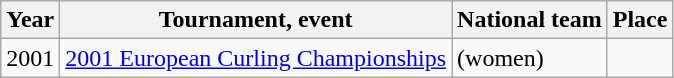<table class="wikitable">
<tr>
<th scope="col">Year</th>
<th scope="col">Tournament, event</th>
<th scope="col">National team</th>
<th scope="col">Place</th>
</tr>
<tr>
<td>2001</td>
<td><a href='#'>2001 European Curling Championships</a></td>
<td> (women)</td>
<td></td>
</tr>
</table>
